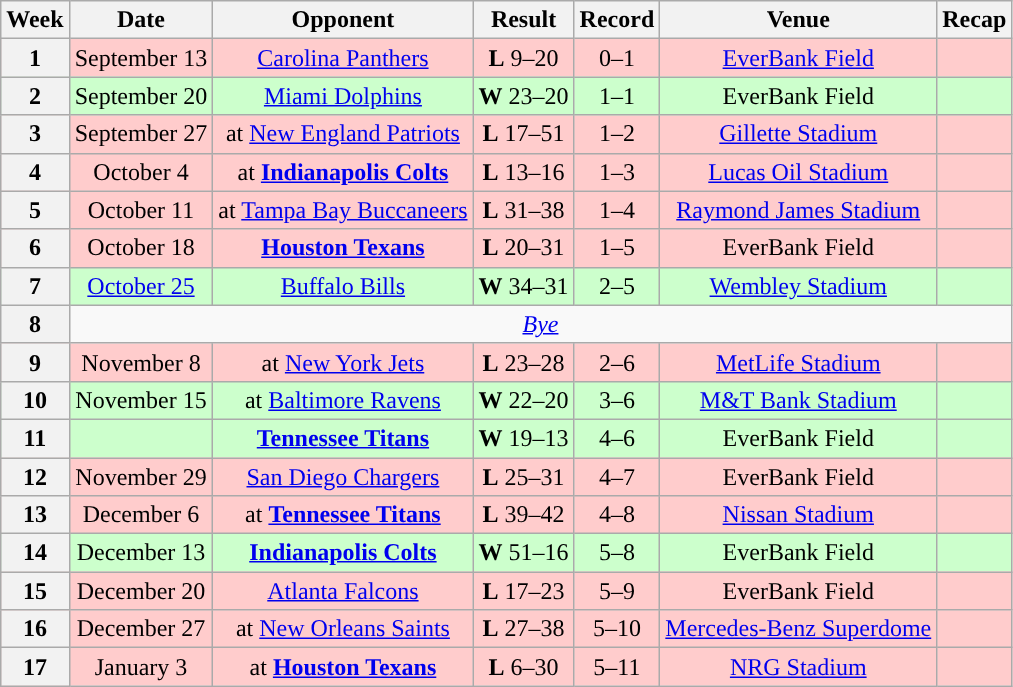<table class="wikitable" style="text-align:center">
<tr>
<th>Week</th>
<th>Date</th>
<th>Opponent</th>
<th>Result</th>
<th>Record</th>
<th>Venue</th>
<th>Recap</th>
</tr>
<tr style="background:#fcc">
<th>1</th>
<td>September 13</td>
<td><a href='#'>Carolina Panthers</a></td>
<td><strong>L</strong> 9–20</td>
<td>0–1</td>
<td><a href='#'>EverBank Field</a></td>
<td></td>
</tr>
<tr style="background:#cfc">
<th>2</th>
<td>September 20</td>
<td><a href='#'>Miami Dolphins</a></td>
<td><strong>W</strong> 23–20</td>
<td>1–1</td>
<td>EverBank Field</td>
<td></td>
</tr>
<tr style="background:#fcc">
<th>3</th>
<td>September 27</td>
<td>at <a href='#'>New England Patriots</a></td>
<td><strong>L</strong> 17–51</td>
<td>1–2</td>
<td><a href='#'>Gillette Stadium</a></td>
<td></td>
</tr>
<tr style="background:#fcc">
<th>4</th>
<td>October 4</td>
<td>at <strong><a href='#'>Indianapolis Colts</a></strong></td>
<td><strong>L</strong> 13–16 </td>
<td>1–3</td>
<td><a href='#'>Lucas Oil Stadium</a></td>
<td></td>
</tr>
<tr style="background:#fcc">
<th>5</th>
<td>October 11</td>
<td>at <a href='#'>Tampa Bay Buccaneers</a></td>
<td><strong>L</strong> 31–38</td>
<td>1–4</td>
<td><a href='#'>Raymond James Stadium</a></td>
<td></td>
</tr>
<tr style="background:#fcc">
<th>6</th>
<td>October 18</td>
<td><strong><a href='#'>Houston Texans</a></strong></td>
<td><strong>L</strong> 20–31</td>
<td>1–5</td>
<td>EverBank Field</td>
<td></td>
</tr>
<tr style="background:#cfc">
<th>7</th>
<td><a href='#'>October 25</a></td>
<td><a href='#'>Buffalo Bills</a></td>
<td><strong>W</strong> 34–31</td>
<td>2–5</td>
<td> <a href='#'>Wembley Stadium</a> </td>
<td></td>
</tr>
<tr>
<th>8</th>
<td colspan=8><em><a href='#'>Bye</a></em></td>
</tr>
<tr style="background:#fcc">
<th>9</th>
<td>November 8</td>
<td>at <a href='#'>New York Jets</a></td>
<td><strong>L</strong> 23–28</td>
<td>2–6</td>
<td><a href='#'>MetLife Stadium</a></td>
<td></td>
</tr>
<tr style="background:#cfc">
<th>10</th>
<td>November 15</td>
<td>at <a href='#'>Baltimore Ravens</a></td>
<td><strong>W</strong> 22–20</td>
<td>3–6</td>
<td><a href='#'>M&T Bank Stadium</a></td>
<td></td>
</tr>
<tr style="background:#cfc">
<th>11</th>
<td></td>
<td><strong><a href='#'>Tennessee Titans</a></strong></td>
<td><strong>W</strong> 19–13</td>
<td>4–6</td>
<td>EverBank Field</td>
<td></td>
</tr>
<tr style="background:#fcc">
<th>12</th>
<td>November 29</td>
<td><a href='#'>San Diego Chargers</a></td>
<td><strong>L</strong> 25–31</td>
<td>4–7</td>
<td>EverBank Field</td>
<td></td>
</tr>
<tr style="background:#fcc">
<th>13</th>
<td>December 6</td>
<td>at <strong><a href='#'>Tennessee Titans</a></strong></td>
<td><strong>L</strong> 39–42</td>
<td>4–8</td>
<td><a href='#'>Nissan Stadium</a></td>
<td></td>
</tr>
<tr style="background:#cfc">
<th>14</th>
<td>December 13</td>
<td><strong><a href='#'>Indianapolis Colts</a></strong></td>
<td><strong>W</strong> 51–16</td>
<td>5–8</td>
<td>EverBank Field</td>
<td></td>
</tr>
<tr style="background:#fcc">
<th>15</th>
<td>December 20</td>
<td><a href='#'>Atlanta Falcons</a></td>
<td><strong>L</strong> 17–23</td>
<td>5–9</td>
<td>EverBank Field</td>
<td></td>
</tr>
<tr style="background:#fcc">
<th>16</th>
<td>December 27</td>
<td>at <a href='#'>New Orleans Saints</a></td>
<td><strong>L</strong> 27–38</td>
<td>5–10</td>
<td><a href='#'>Mercedes-Benz Superdome</a></td>
<td></td>
</tr>
<tr style="background:#fcc">
<th>17</th>
<td>January 3</td>
<td>at <strong><a href='#'>Houston Texans</a></strong></td>
<td><strong>L</strong> 6–30</td>
<td>5–11</td>
<td><a href='#'>NRG Stadium</a></td>
<td></td>
</tr>
</table>
